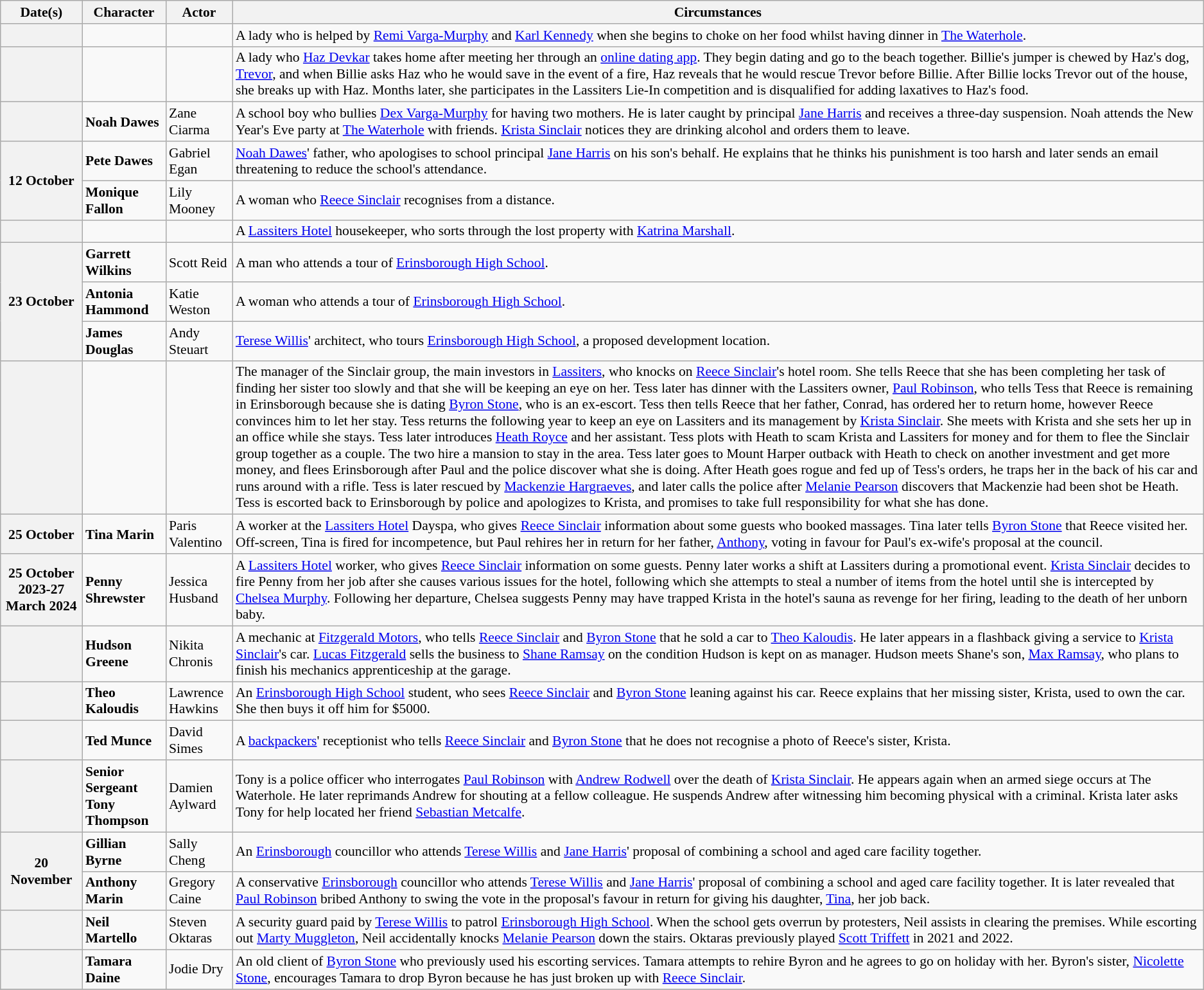<table class="wikitable plainrowheaders" style="font-size:90%">
<tr>
<th scope="col">Date(s)</th>
<th scope="col">Character</th>
<th scope="col">Actor</th>
<th scope="col">Circumstances</th>
</tr>
<tr>
<th scope="row"></th>
<td></td>
<td></td>
<td>A lady who is helped by <a href='#'>Remi Varga-Murphy</a> and <a href='#'>Karl Kennedy</a> when she begins to choke on her food whilst having dinner in <a href='#'>The Waterhole</a>.</td>
</tr>
<tr>
<th scope="row"></th>
<td></td>
<td></td>
<td>A lady who <a href='#'>Haz Devkar</a> takes home after meeting her through an <a href='#'>online dating app</a>. They begin dating and go to the beach together. Billie's jumper is chewed by Haz's dog, <a href='#'>Trevor</a>, and when Billie asks Haz who he would save in the event of a fire, Haz reveals that he would rescue Trevor before Billie. After Billie locks Trevor out of the house, she breaks up with Haz. Months later, she participates in the Lassiters Lie-In competition and is disqualified for adding laxatives to Haz's food.</td>
</tr>
<tr>
<th scope="row"></th>
<td><strong>Noah Dawes</strong></td>
<td>Zane Ciarma</td>
<td>A school boy who bullies <a href='#'>Dex Varga-Murphy</a> for having two mothers. He is later caught by principal <a href='#'>Jane Harris</a> and receives a three-day suspension. Noah attends the New Year's Eve party at <a href='#'>The Waterhole</a> with friends. <a href='#'>Krista Sinclair</a> notices they are drinking alcohol and orders them to leave.</td>
</tr>
<tr>
<th scope="row" rowspan="2">12 October</th>
<td><strong>Pete Dawes</strong></td>
<td>Gabriel Egan</td>
<td><a href='#'>Noah Dawes</a>' father, who apologises to school principal <a href='#'>Jane Harris</a> on his son's behalf. He explains that he thinks his punishment is too harsh and later sends an email threatening to reduce the school's attendance.</td>
</tr>
<tr>
<td><strong>Monique Fallon</strong></td>
<td>Lily Mooney</td>
<td>A woman who <a href='#'>Reece Sinclair</a> recognises from a distance.</td>
</tr>
<tr>
<th scope="row"></th>
<td></td>
<td></td>
<td>A <a href='#'>Lassiters Hotel</a> housekeeper, who sorts through the lost property with <a href='#'>Katrina Marshall</a>.</td>
</tr>
<tr>
<th scope="row" rowspan="3">23 October</th>
<td><strong>Garrett Wilkins</strong></td>
<td>Scott Reid</td>
<td>A man who attends a tour of <a href='#'>Erinsborough High School</a>.</td>
</tr>
<tr>
<td><strong>Antonia Hammond</strong></td>
<td>Katie Weston</td>
<td>A woman who attends a tour of <a href='#'>Erinsborough High School</a>.</td>
</tr>
<tr>
<td><strong>James Douglas</strong></td>
<td>Andy Steuart</td>
<td><a href='#'>Terese Willis</a>' architect, who tours <a href='#'>Erinsborough High School</a>, a proposed development location.</td>
</tr>
<tr>
<th scope="row"></th>
<td></td>
<td></td>
<td>The manager of the Sinclair group, the main investors in <a href='#'>Lassiters</a>, who knocks on <a href='#'>Reece Sinclair</a>'s hotel room. She tells Reece that she has been completing her task of finding her sister too slowly and that she will be keeping an eye on her. Tess later has dinner with the Lassiters owner, <a href='#'>Paul Robinson</a>, who tells Tess that Reece is remaining in Erinsborough because she is dating <a href='#'>Byron Stone</a>, who is an ex-escort. Tess then tells Reece that her father, Conrad, has ordered her to return home, however Reece convinces him to let her stay. Tess returns the following year to keep an eye on Lassiters and its management by <a href='#'>Krista Sinclair</a>. She meets with Krista and she sets her up in an office while she stays. Tess later introduces <a href='#'>Heath Royce</a> and her assistant. Tess plots with Heath to scam Krista and Lassiters for money and for them to flee the Sinclair group together as a couple. The two hire a mansion to stay in the area. Tess later goes to Mount Harper outback with Heath to check on another investment and get more money, and flees Erinsborough after Paul and the police discover what she is doing. After Heath goes rogue and fed up of Tess's orders, he traps her in the back of his car and runs around with a rifle. Tess is later rescued by <a href='#'>Mackenzie Hargraeves</a>, and later calls the police after <a href='#'>Melanie Pearson</a> discovers that Mackenzie had been shot be Heath. Tess is escorted back to Erinsborough by police and apologizes to Krista, and promises to take full responsibility for what she has done.</td>
</tr>
<tr>
<th scope="row">25 October</th>
<td><strong>Tina Marin</strong></td>
<td>Paris Valentino</td>
<td>A worker at the <a href='#'>Lassiters Hotel</a> Dayspa, who gives <a href='#'>Reece Sinclair</a> information about some guests who booked massages. Tina later tells <a href='#'>Byron Stone</a> that Reece visited her. Off-screen, Tina is fired for incompetence, but Paul rehires her in return for her father, <a href='#'>Anthony</a>, voting in favour for Paul's ex-wife's proposal at the council.</td>
</tr>
<tr>
<th scope="row">25 October 2023-27 March 2024</th>
<td><strong>Penny Shrewster</strong></td>
<td>Jessica Husband</td>
<td>A <a href='#'>Lassiters Hotel</a> worker, who gives <a href='#'>Reece Sinclair</a> information on some guests. Penny later works a shift at Lassiters during a promotional event. <a href='#'>Krista Sinclair</a> decides to fire Penny from her job after she causes various issues for the hotel, following which she attempts to steal a number of items from the hotel until she is intercepted by <a href='#'>Chelsea Murphy</a>. Following her departure, Chelsea suggests Penny may have trapped Krista in the hotel's sauna as revenge for her firing, leading to the death of her unborn baby.</td>
</tr>
<tr>
<th scope="row"></th>
<td><strong>Hudson Greene</strong></td>
<td>Nikita Chronis</td>
<td>A mechanic at <a href='#'>Fitzgerald Motors</a>, who tells <a href='#'>Reece Sinclair</a> and <a href='#'>Byron Stone</a> that he sold a car to <a href='#'>Theo Kaloudis</a>. He later appears in a flashback giving a service to <a href='#'>Krista Sinclair</a>'s car. <a href='#'>Lucas Fitzgerald</a> sells the business to <a href='#'>Shane Ramsay</a> on the condition Hudson is kept on as manager. Hudson meets Shane's son, <a href='#'>Max Ramsay</a>, who plans to finish his mechanics apprenticeship at the garage.</td>
</tr>
<tr>
<th scope="row"></th>
<td><strong>Theo Kaloudis</strong></td>
<td>Lawrence Hawkins</td>
<td>An <a href='#'>Erinsborough High School</a> student, who sees <a href='#'>Reece Sinclair</a> and <a href='#'>Byron Stone</a> leaning against his car. Reece explains that her missing sister, Krista, used to own the car. She then buys it off him for $5000.</td>
</tr>
<tr>
<th scope="row"></th>
<td><strong>Ted Munce</strong></td>
<td>David Simes</td>
<td>A <a href='#'>backpackers</a>' receptionist who tells <a href='#'>Reece Sinclair</a> and <a href='#'>Byron Stone</a> that he does not recognise a photo of Reece's sister, Krista.</td>
</tr>
<tr>
<th scope="row"></th>
<td><strong>Senior Sergeant Tony Thompson</strong></td>
<td>Damien Aylward</td>
<td>Tony is a police officer who interrogates <a href='#'>Paul Robinson</a> with <a href='#'>Andrew Rodwell</a> over the death of <a href='#'>Krista Sinclair</a>. He appears again when an armed siege occurs at The Waterhole. He later reprimands Andrew for shouting at a fellow colleague. He suspends Andrew after witnessing him becoming physical with a criminal. Krista later asks Tony for help located her friend <a href='#'>Sebastian Metcalfe</a>.</td>
</tr>
<tr>
<th scope="row" rowspan="2">20 November</th>
<td><strong>Gillian Byrne</strong></td>
<td>Sally Cheng</td>
<td>An <a href='#'>Erinsborough</a> councillor who attends <a href='#'>Terese Willis</a> and <a href='#'>Jane Harris</a>' proposal of combining a school and aged care facility together.</td>
</tr>
<tr>
<td><strong>Anthony Marin</strong></td>
<td>Gregory Caine</td>
<td>A conservative <a href='#'>Erinsborough</a> councillor who attends <a href='#'>Terese Willis</a> and <a href='#'>Jane Harris</a>' proposal of combining a school and aged care facility together. It is later revealed that <a href='#'>Paul Robinson</a> bribed Anthony to swing the vote in the proposal's favour in return for giving his daughter, <a href='#'>Tina</a>, her job back.</td>
</tr>
<tr>
<th scope="row"></th>
<td><strong>Neil Martello</strong></td>
<td>Steven Oktaras</td>
<td>A security guard paid by <a href='#'>Terese Willis</a> to patrol <a href='#'>Erinsborough High School</a>. When the school gets overrun by protesters, Neil assists in clearing the premises. While escorting out <a href='#'>Marty Muggleton</a>, Neil accidentally knocks <a href='#'>Melanie Pearson</a> down the stairs. Oktaras previously played <a href='#'>Scott Triffett</a> in 2021 and 2022.</td>
</tr>
<tr>
<th scope="row"></th>
<td><strong>Tamara Daine</strong></td>
<td>Jodie Dry</td>
<td>An old client of <a href='#'>Byron Stone</a> who previously used his escorting services. Tamara attempts to rehire Byron and he agrees to go on holiday with her. Byron's sister, <a href='#'>Nicolette Stone</a>, encourages Tamara to drop Byron because he has just broken up with <a href='#'>Reece Sinclair</a>.</td>
</tr>
<tr>
</tr>
</table>
